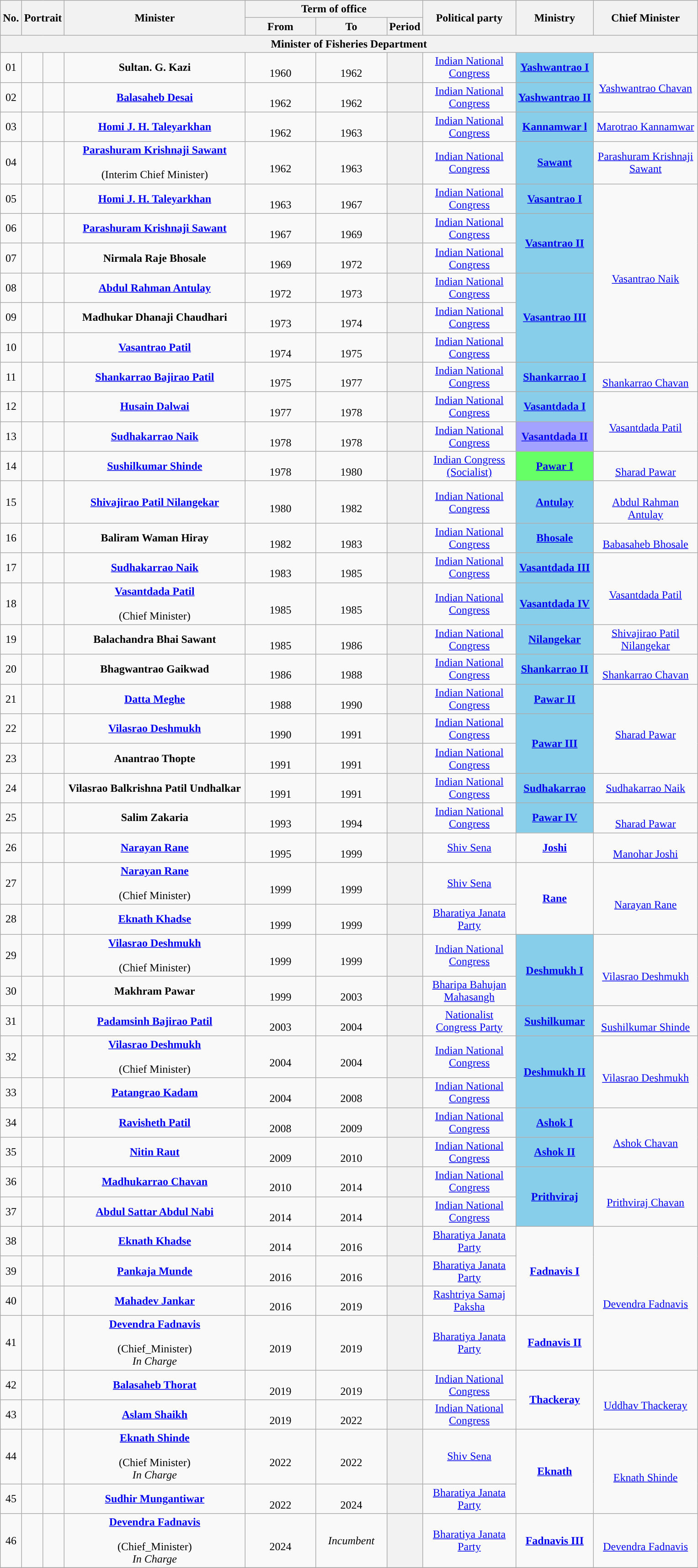<table class="wikitable" style="text-align:center">
<tr>
<th rowspan="2">No.</th>
<th rowspan="2" colspan="2">Portrait</th>
<th rowspan="2" style="width:16em">Minister<br></th>
<th colspan="3">Term of office</th>
<th rowspan="2" style="width:8em">Political party</th>
<th rowspan="2">Ministry</th>
<th rowspan="2" style="width:9em">Chief Minister</th>
</tr>
<tr>
<th style="width:6em">From</th>
<th style="width:6em">To</th>
<th>Period</th>
</tr>
<tr>
<th colspan="10">Minister of Fisheries Department</th>
</tr>
<tr>
<td>01</td>
<td style="color:inherit;background:"></td>
<td></td>
<td><strong>Sultan. G. Kazi</strong> <br> </td>
<td><br>1960</td>
<td><br>1962</td>
<th></th>
<td><a href='#'>Indian National Congress</a></td>
<td bgcolor="#87CEEB"><a href='#'><strong>Yashwantrao I</strong></a></td>
<td rowspan="2"> <br><a href='#'>Yashwantrao Chavan</a></td>
</tr>
<tr>
<td>02</td>
<td style="color:inherit;background:"></td>
<td></td>
<td><strong><a href='#'>Balasaheb Desai</a></strong>  <br> </td>
<td><br>1962</td>
<td><br>1962</td>
<th></th>
<td><a href='#'>Indian National Congress</a></td>
<td bgcolor="#87CEEB"><a href='#'><strong>Yashwantrao II</strong></a></td>
</tr>
<tr>
<td>03</td>
<td style="color:inherit;background:"></td>
<td></td>
<td><strong><a href='#'>Homi J. H. Taleyarkhan</a></strong>  <br> </td>
<td><br>1962</td>
<td><br>1963</td>
<th></th>
<td><a href='#'>Indian National Congress</a></td>
<td bgcolor="#87CEEB"><a href='#'><strong>Kannamwar l</strong></a></td>
<td><a href='#'>Marotrao Kannamwar</a></td>
</tr>
<tr>
<td>04</td>
<td style="color:inherit;background:"></td>
<td></td>
<td><strong><a href='#'>Parashuram Krishnaji Sawant</a></strong> <br>  <br>(Interim Chief Minister)</td>
<td><br>1962</td>
<td><br>1963</td>
<th></th>
<td><a href='#'>Indian National Congress</a></td>
<td bgcolor="#87CEEB"><a href='#'><strong>Sawant</strong></a></td>
<td><a href='#'>Parashuram Krishnaji Sawant</a></td>
</tr>
<tr>
<td>05</td>
<td style="color:inherit;background:"></td>
<td></td>
<td><strong><a href='#'>Homi J. H. Taleyarkhan</a></strong> <br> </td>
<td><br>1963</td>
<td><br>1967</td>
<th></th>
<td><a href='#'>Indian National Congress</a></td>
<td bgcolor="#87CEEB"><a href='#'><strong>Vasantrao I</strong></a></td>
<td rowspan="6"><br><a href='#'>Vasantrao Naik</a></td>
</tr>
<tr>
<td>06</td>
<td style="color:inherit;background:"></td>
<td></td>
<td><strong><a href='#'>Parashuram Krishnaji Sawant</a></strong> <br> </td>
<td><br>1967</td>
<td><br>1969</td>
<th></th>
<td><a href='#'>Indian National Congress</a></td>
<td rowspan="2" bgcolor="#87CEEB"><a href='#'><strong>Vasantrao II</strong></a></td>
</tr>
<tr>
<td>07</td>
<td style="color:inherit;background:"></td>
<td></td>
<td><strong>Nirmala Raje Bhosale</strong> <br> </td>
<td><br>1969</td>
<td><br>1972</td>
<th></th>
<td><a href='#'>Indian National Congress</a></td>
</tr>
<tr>
<td>08</td>
<td style="color:inherit;background:"></td>
<td></td>
<td><strong><a href='#'>Abdul Rahman Antulay</a></strong> <br> </td>
<td><br>1972</td>
<td><br>1973</td>
<th></th>
<td><a href='#'>Indian National Congress</a></td>
<td rowspan="3" bgcolor="#87CEEB"><a href='#'><strong>Vasantrao III</strong></a></td>
</tr>
<tr>
<td>09</td>
<td style="color:inherit;background:"></td>
<td></td>
<td><strong>Madhukar Dhanaji Chaudhari</strong> <br> </td>
<td><br>1973</td>
<td><br>1974</td>
<th></th>
<td><a href='#'>Indian National Congress</a></td>
</tr>
<tr>
<td>10</td>
<td style="color:inherit;background:"></td>
<td></td>
<td><strong><a href='#'>Vasantrao Patil</a></strong> <br> </td>
<td><br>1974</td>
<td><br>1975</td>
<th></th>
<td><a href='#'>Indian National Congress</a></td>
</tr>
<tr>
<td>11</td>
<td style="color:inherit;background:"></td>
<td></td>
<td><strong><a href='#'>Shankarrao Bajirao Patil</a></strong> <br> </td>
<td><br>1975</td>
<td><br>1977</td>
<th></th>
<td><a href='#'>Indian National Congress</a></td>
<td rowspan="1" bgcolor="#87CEEB"><a href='#'><strong>Shankarrao I</strong></a></td>
<td rowspan="1"><br><a href='#'>Shankarrao Chavan</a></td>
</tr>
<tr>
<td>12</td>
<td style="color:inherit;background:"></td>
<td></td>
<td><strong><a href='#'>Husain Dalwai</a></strong> <br> </td>
<td><br>1977</td>
<td><br>1978</td>
<th></th>
<td><a href='#'>Indian National Congress</a></td>
<td rowspan="1" bgcolor="#88CEEB"><a href='#'><strong>Vasantdada I</strong></a></td>
<td rowspan="2"><br><a href='#'>Vasantdada Patil</a></td>
</tr>
<tr>
<td>13</td>
<td style="color:inherit;background:"></td>
<td></td>
<td><strong><a href='#'>Sudhakarrao Naik</a></strong> <br> </td>
<td><br>1978</td>
<td><br>1978</td>
<th></th>
<td><a href='#'>Indian National Congress</a></td>
<td rowspan="1" bgcolor="#A3A3FF"><a href='#'><strong>Vasantdada II</strong></a></td>
</tr>
<tr>
<td>14</td>
<td style="color:inherit;background:"></td>
<td></td>
<td><strong><a href='#'>Sushilkumar Shinde</a></strong> <br> </td>
<td><br>1978</td>
<td><br>1980</td>
<th></th>
<td><a href='#'>Indian Congress (Socialist)</a></td>
<td rowspan="1" bgcolor="#66FF66"><a href='#'><strong>Pawar I</strong></a></td>
<td rowspan="1"><br><a href='#'>Sharad Pawar</a></td>
</tr>
<tr>
<td>15</td>
<td style="color:inherit;background:"></td>
<td></td>
<td><strong><a href='#'>Shivajirao Patil Nilangekar</a></strong> <br> </td>
<td><br>1980</td>
<td><br>1982</td>
<th></th>
<td><a href='#'>Indian National Congress</a></td>
<td rowspan="1" bgcolor="#87CEEB"><a href='#'><strong>Antulay</strong></a></td>
<td rowspan="1"> <br><a href='#'>Abdul Rahman Antulay</a></td>
</tr>
<tr>
<td>16</td>
<td style="color:inherit;background:"></td>
<td></td>
<td><strong>Baliram Waman Hiray</strong>  <br> </td>
<td><br>1982</td>
<td><br>1983</td>
<th></th>
<td><a href='#'>Indian National Congress</a></td>
<td rowspan="1" bgcolor="#87CEEB"><a href='#'><strong>Bhosale</strong></a></td>
<td rowspan="1"> <br><a href='#'>Babasaheb Bhosale</a></td>
</tr>
<tr>
<td>17</td>
<td style="color:inherit;background:"></td>
<td></td>
<td><strong><a href='#'>Sudhakarrao Naik</a></strong> <br> </td>
<td><br>1983</td>
<td><br>1985</td>
<th></th>
<td><a href='#'>Indian National Congress</a></td>
<td rowspan="1" bgcolor="#87CEEB"><a href='#'><strong>Vasantdada III</strong></a></td>
<td rowspan="2"><br><a href='#'>Vasantdada Patil</a></td>
</tr>
<tr>
<td>18</td>
<td style="color:inherit;background:"></td>
<td></td>
<td><strong><a href='#'>Vasantdada Patil</a></strong>  <br> <br> (Chief Minister)</td>
<td><br>1985</td>
<td><br>1985</td>
<th></th>
<td><a href='#'>Indian National Congress</a></td>
<td bgcolor="#87CEEB"><a href='#'><strong>Vasantdada IV</strong></a></td>
</tr>
<tr>
<td>19</td>
<td style="color:inherit;background:"></td>
<td></td>
<td><strong>Balachandra Bhai Sawant</strong> <br> </td>
<td><br>1985</td>
<td><br>1986</td>
<th></th>
<td><a href='#'>Indian National Congress</a></td>
<td rowspan="1" bgcolor="#87CEEB"><a href='#'><strong>Nilangekar</strong></a></td>
<td rowspan="1"><a href='#'>Shivajirao Patil Nilangekar</a></td>
</tr>
<tr>
<td>20</td>
<td style="color:inherit;background:"></td>
<td></td>
<td><strong>Bhagwantrao Gaikwad</strong>  <br> </td>
<td><br>1986</td>
<td><br>1988</td>
<th></th>
<td><a href='#'>Indian National Congress</a></td>
<td rowspan="1"bgcolor="#87CEEB"><a href='#'><strong>Shankarrao II</strong></a></td>
<td rowspan="1"> <br><a href='#'>Shankarrao Chavan</a></td>
</tr>
<tr>
<td>21</td>
<td style="color:inherit;background:"></td>
<td></td>
<td><strong><a href='#'>Datta Meghe</a></strong> <br> </td>
<td><br>1988</td>
<td><br>1990</td>
<th></th>
<td><a href='#'>Indian National Congress</a></td>
<td rowspan="1" bgcolor="#87CEEB"><a href='#'><strong>Pawar II</strong></a></td>
<td rowspan="3"> <br><a href='#'>Sharad Pawar</a></td>
</tr>
<tr>
<td>22</td>
<td style="color:inherit;background:"></td>
<td></td>
<td><strong><a href='#'>Vilasrao Deshmukh</a></strong><br> </td>
<td><br>1990</td>
<td><br>1991</td>
<th></th>
<td><a href='#'>Indian National Congress</a></td>
<td rowspan="2" bgcolor="#87CEEB"><a href='#'><strong>Pawar III</strong></a></td>
</tr>
<tr>
<td>23</td>
<td style="color:inherit;background:"></td>
<td></td>
<td><strong>Anantrao Thopte</strong> <br> </td>
<td><br>1991</td>
<td><br>1991</td>
<th></th>
<td><a href='#'>Indian National Congress</a></td>
</tr>
<tr>
<td>24</td>
<td style="color:inherit;background:"></td>
<td></td>
<td><strong>Vilasrao Balkrishna Patil Undhalkar</strong> <br> </td>
<td><br>1991</td>
<td><br>1991</td>
<th></th>
<td><a href='#'>Indian National Congress</a></td>
<td rowspan="1" bgcolor="#87CEEB"><a href='#'><strong>Sudhakarrao</strong></a></td>
<td rowspan="1"><a href='#'>Sudhakarrao Naik</a></td>
</tr>
<tr>
<td>25</td>
<td style="color:inherit;background:"></td>
<td></td>
<td><strong>Salim Zakaria</strong> <br> </td>
<td><br>1993</td>
<td><br>1994</td>
<th></th>
<td><a href='#'>Indian National Congress</a></td>
<td rowspan="1" bgcolor="#87CEEB"><a href='#'><strong>Pawar IV</strong></a></td>
<td rowspan="1"> <br><a href='#'>Sharad Pawar</a></td>
</tr>
<tr>
<td>26</td>
<td style="color:inherit;background:"></td>
<td></td>
<td><strong><a href='#'>Narayan Rane</a></strong> <br> </td>
<td><br>1995</td>
<td><br>1999</td>
<th></th>
<td><a href='#'>Shiv Sena</a></td>
<td rowspan="1"><a href='#'><strong>Joshi</strong></a></td>
<td rowspan="1"> <br><a href='#'>Manohar Joshi</a></td>
</tr>
<tr>
<td>27</td>
<td style="color:inherit;background:"></td>
<td></td>
<td><strong><a href='#'>Narayan Rane</a></strong> <br> <br> (Chief Minister)</td>
<td><br>1999</td>
<td><br>1999</td>
<th></th>
<td><a href='#'>Shiv Sena</a></td>
<td rowspan="2"><a href='#'><strong>Rane</strong></a></td>
<td rowspan="2"> <br><a href='#'>Narayan Rane</a></td>
</tr>
<tr>
<td>28</td>
<td style="color:inherit;background:"></td>
<td></td>
<td><strong><a href='#'>Eknath Khadse</a></strong> <br> </td>
<td><br>1999</td>
<td><br>1999</td>
<th></th>
<td><a href='#'>Bharatiya Janata Party</a></td>
</tr>
<tr>
<td>29</td>
<td style="color:inherit;background:"></td>
<td></td>
<td><strong><a href='#'>Vilasrao Deshmukh</a></strong> <br> <br>(Chief Minister)</td>
<td><br>1999</td>
<td><br>1999</td>
<th></th>
<td><a href='#'>Indian National Congress</a></td>
<td rowspan="2" bgcolor="#87CEEB"><a href='#'><strong>Deshmukh I</strong></a></td>
<td rowspan="2"> <br><a href='#'>Vilasrao Deshmukh</a></td>
</tr>
<tr>
<td>30</td>
<td style="color:inherit;background:"></td>
<td></td>
<td><strong>Makhram Pawar</strong> <br> </td>
<td><br>1999</td>
<td><br>2003</td>
<th></th>
<td><a href='#'>Bharipa Bahujan Mahasangh</a></td>
</tr>
<tr>
<td>31</td>
<td style="color:inherit;background:"></td>
<td></td>
<td><strong><a href='#'>Padamsinh Bajirao Patil</a></strong> <br> </td>
<td><br>2003</td>
<td><br>2004</td>
<th></th>
<td><a href='#'>Nationalist Congress Party</a></td>
<td rowspan="1" bgcolor="#87CEEB"><a href='#'><strong>Sushilkumar</strong></a></td>
<td rowspan="1"> <br><a href='#'>Sushilkumar Shinde</a></td>
</tr>
<tr>
<td>32</td>
<td style="color:inherit;background:"></td>
<td></td>
<td><strong><a href='#'>Vilasrao Deshmukh</a></strong> <br> <br> (Chief Minister)</td>
<td><br>2004</td>
<td><br>2004</td>
<th></th>
<td><a href='#'>Indian National Congress</a></td>
<td rowspan="2" bgcolor="#87CEEB"><a href='#'><strong>Deshmukh II</strong></a></td>
<td rowspan="2"> <br><a href='#'>Vilasrao Deshmukh</a></td>
</tr>
<tr>
<td>33</td>
<td style="color:inherit;background:"></td>
<td></td>
<td><strong><a href='#'>Patangrao Kadam</a></strong> <br> </td>
<td><br>2004</td>
<td><br>2008</td>
<th></th>
<td><a href='#'>Indian National Congress</a></td>
</tr>
<tr>
<td>34</td>
<td style="color:inherit;background:"></td>
<td></td>
<td><strong><a href='#'>Ravisheth Patil</a></strong> <br> </td>
<td><br>2008</td>
<td><br>2009</td>
<th></th>
<td><a href='#'>Indian National Congress</a></td>
<td rowspan="1" bgcolor="#87CEEB"><a href='#'><strong>Ashok I</strong></a></td>
<td rowspan="2"><br><a href='#'>Ashok Chavan</a></td>
</tr>
<tr>
<td>35</td>
<td style="color:inherit;background:"></td>
<td></td>
<td><strong><a href='#'>Nitin Raut</a></strong> <br> </td>
<td><br>2009</td>
<td><br>2010</td>
<th></th>
<td><a href='#'>Indian National Congress</a></td>
<td rowspan="1"bgcolor="#87CEEB"><a href='#'><strong>Ashok II</strong></a></td>
</tr>
<tr>
<td>36</td>
<td style="color:inherit;background:"></td>
<td></td>
<td><strong><a href='#'>Madhukarrao Chavan</a></strong> <br> </td>
<td><br>2010</td>
<td><br>2014</td>
<th></th>
<td><a href='#'>Indian National Congress</a></td>
<td rowspan="2" bgcolor="#87CEEB"><a href='#'><strong>Prithviraj</strong></a></td>
<td rowspan="2"><br><a href='#'>Prithviraj Chavan</a></td>
</tr>
<tr>
<td>37</td>
<td style="color:inherit;background:"></td>
<td></td>
<td><strong><a href='#'>Abdul Sattar Abdul Nabi</a></strong> <br> </td>
<td><br>2014</td>
<td><br>2014</td>
<th></th>
<td><a href='#'>Indian National Congress</a></td>
</tr>
<tr>
<td>38</td>
<td style="color:inherit;background:"></td>
<td></td>
<td><strong><a href='#'>Eknath Khadse</a></strong>  <br> </td>
<td><br>2014</td>
<td><br>2016</td>
<th></th>
<td rowspan="1"><a href='#'>Bharatiya Janata Party</a></td>
<td rowspan="3"><a href='#'><strong>Fadnavis I</strong></a></td>
<td rowspan="4"> <br><a href='#'>Devendra Fadnavis</a></td>
</tr>
<tr>
<td>39</td>
<td style="color:inherit;background:"></td>
<td></td>
<td><strong><a href='#'>Pankaja Munde</a></strong> <br> </td>
<td><br>2016</td>
<td><br>2016</td>
<th></th>
<td rowspan="1"><a href='#'>Bharatiya Janata Party</a></td>
</tr>
<tr>
<td>40</td>
<td style="color:inherit;background:"></td>
<td></td>
<td><strong><a href='#'>Mahadev Jankar</a></strong> <br> </td>
<td><br>2016</td>
<td><br>2019</td>
<th></th>
<td><a href='#'>Rashtriya Samaj Paksha</a></td>
</tr>
<tr>
<td>41</td>
<td style="color:inherit;background:"></td>
<td></td>
<td><strong><a href='#'>Devendra Fadnavis</a></strong>  <br> <br>(Chief_Minister) <br><em>In Charge</em></td>
<td><br>2019</td>
<td><br>2019</td>
<th></th>
<td><a href='#'>Bharatiya Janata Party</a></td>
<td rowspan="1"><a href='#'><strong>Fadnavis II</strong></a></td>
</tr>
<tr>
<td>42</td>
<td style="color:inherit;background:"></td>
<td></td>
<td><strong><a href='#'>Balasaheb Thorat</a></strong> <br> </td>
<td><br>2019</td>
<td><br>2019</td>
<th></th>
<td><a href='#'>Indian National Congress</a></td>
<td rowspan="2"><a href='#'><strong>Thackeray</strong></a></td>
<td rowspan="2"> <br><a href='#'>Uddhav Thackeray</a></td>
</tr>
<tr>
<td>43</td>
<td style="color:inherit;background:"></td>
<td></td>
<td><strong><a href='#'>Aslam Shaikh</a></strong> <br> </td>
<td><br>2019</td>
<td><br>2022</td>
<th></th>
<td><a href='#'>Indian National Congress</a></td>
</tr>
<tr>
<td>44</td>
<td style="color:inherit;background:"></td>
<td></td>
<td><strong><a href='#'>Eknath Shinde</a></strong> <br>  <br>(Chief Minister)<br><em>In Charge</em></td>
<td><br>2022</td>
<td><br>2022</td>
<th></th>
<td><a href='#'>Shiv Sena</a></td>
<td rowspan="2"><a href='#'><strong>Eknath</strong></a></td>
<td rowspan="2"> <br><a href='#'>Eknath Shinde</a></td>
</tr>
<tr>
<td>45</td>
<td style="color:inherit;background:"></td>
<td></td>
<td><strong><a href='#'>Sudhir Mungantiwar</a></strong> <br> </td>
<td><br>2022</td>
<td><br>2024</td>
<th></th>
<td><a href='#'>Bharatiya Janata Party</a></td>
</tr>
<tr>
<td>46</td>
<td style="color:inherit;background:"></td>
<td></td>
<td><strong><a href='#'>Devendra Fadnavis</a></strong>  <br> <br>(Chief_Minister) <br><em>In Charge</em></td>
<td><br>2024</td>
<td><em>Incumbent</em></td>
<th></th>
<td><a href='#'>Bharatiya Janata Party</a></td>
<td rowspan="1"><a href='#'><strong>Fadnavis III</strong></a></td>
<td rowspan="1"> <br><a href='#'>Devendra Fadnavis</a></td>
</tr>
<tr>
</tr>
</table>
